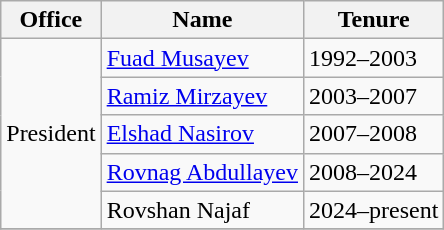<table class="wikitable">
<tr>
<th>Office</th>
<th>Name</th>
<th>Tenure</th>
</tr>
<tr>
<td rowspan="5">President</td>
<td><a href='#'>Fuad Musayev</a></td>
<td>1992–2003</td>
</tr>
<tr>
<td><a href='#'>Ramiz Mirzayev</a></td>
<td>2003–2007</td>
</tr>
<tr>
<td><a href='#'>Elshad Nasirov</a></td>
<td>2007–2008</td>
</tr>
<tr>
<td><a href='#'>Rovnag Abdullayev</a></td>
<td>2008–2024</td>
</tr>
<tr>
<td>Rovshan Najaf</td>
<td>2024–present</td>
</tr>
<tr>
</tr>
</table>
